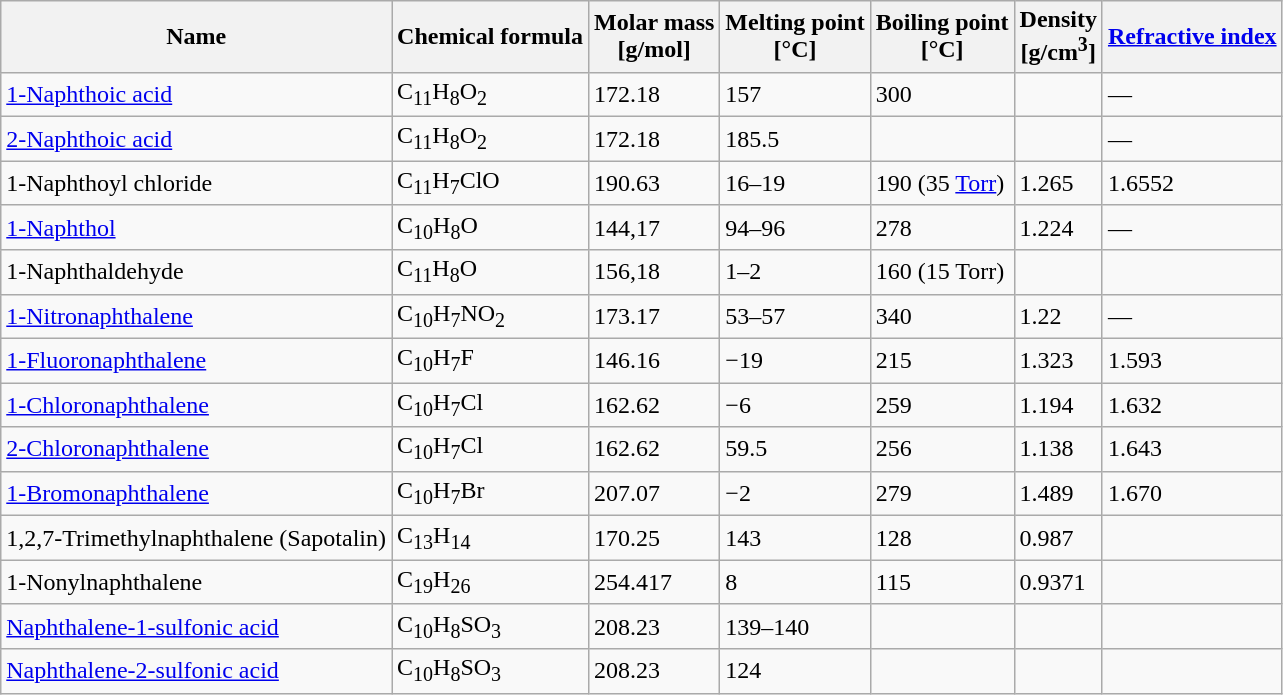<table class="wikitable">
<tr>
<th>Name</th>
<th>Chemical formula</th>
<th>Molar mass<br>[g/mol]</th>
<th>Melting point<br>[°C]</th>
<th>Boiling point<br>[°C]</th>
<th>Density<br>[g/cm<sup>3</sup>]</th>
<th><a href='#'>Refractive index</a></th>
</tr>
<tr>
<td><a href='#'>1-Naphthoic acid</a></td>
<td>C<sub>11</sub>H<sub>8</sub>O<sub>2</sub></td>
<td>172.18</td>
<td>157</td>
<td>300</td>
<td></td>
<td>—</td>
</tr>
<tr>
<td><a href='#'>2-Naphthoic acid</a></td>
<td>C<sub>11</sub>H<sub>8</sub>O<sub>2</sub></td>
<td>172.18</td>
<td>185.5</td>
<td></td>
<td></td>
<td>—</td>
</tr>
<tr>
<td>1-Naphthoyl chloride</td>
<td>C<sub>11</sub>H<sub>7</sub>ClO</td>
<td>190.63</td>
<td>16–19</td>
<td>190 (35 <a href='#'>Torr</a>)</td>
<td>1.265</td>
<td>1.6552</td>
</tr>
<tr>
<td><a href='#'>1-Naphthol</a></td>
<td>C<sub>10</sub>H<sub>8</sub>O</td>
<td>144,17</td>
<td>94–96</td>
<td>278</td>
<td>1.224</td>
<td>—</td>
</tr>
<tr>
<td>1-Naphthaldehyde</td>
<td>C<sub>11</sub>H<sub>8</sub>O</td>
<td>156,18</td>
<td>1–2</td>
<td>160 (15 Torr)</td>
<td></td>
<td></td>
</tr>
<tr>
<td><a href='#'>1-Nitronaphthalene</a></td>
<td>C<sub>10</sub>H<sub>7</sub>NO<sub>2</sub></td>
<td>173.17</td>
<td>53–57</td>
<td>340</td>
<td>1.22</td>
<td>—</td>
</tr>
<tr>
<td><a href='#'>1-Fluoronaphthalene</a></td>
<td>C<sub>10</sub>H<sub>7</sub>F</td>
<td>146.16</td>
<td>−19</td>
<td>215</td>
<td>1.323</td>
<td>1.593</td>
</tr>
<tr>
<td><a href='#'>1-Chloronaphthalene</a></td>
<td>C<sub>10</sub>H<sub>7</sub>Cl</td>
<td>162.62</td>
<td>−6</td>
<td>259</td>
<td>1.194</td>
<td>1.632</td>
</tr>
<tr>
<td><a href='#'>2-Chloronaphthalene</a></td>
<td>C<sub>10</sub>H<sub>7</sub>Cl</td>
<td>162.62</td>
<td>59.5</td>
<td>256</td>
<td>1.138</td>
<td>1.643</td>
</tr>
<tr>
<td><a href='#'>1-Bromonaphthalene</a></td>
<td>C<sub>10</sub>H<sub>7</sub>Br</td>
<td>207.07</td>
<td>−2</td>
<td>279</td>
<td>1.489</td>
<td>1.670</td>
</tr>
<tr>
<td>1,2,7-Trimethylnaphthalene (Sapotalin)</td>
<td>C<sub>13</sub>H<sub>14</sub></td>
<td>170.25</td>
<td>143</td>
<td>128</td>
<td>0.987</td>
<td> </td>
</tr>
<tr>
<td>1-Nonylnaphthalene</td>
<td>C<sub>19</sub>H<sub>26</sub></td>
<td>254.417</td>
<td>8</td>
<td>115</td>
<td>0.9371</td>
<td></td>
</tr>
<tr>
<td><a href='#'>Naphthalene-1-sulfonic acid</a></td>
<td>C<sub>10</sub>H<sub>8</sub>SO<sub>3</sub></td>
<td>208.23</td>
<td>139–140</td>
<td></td>
<td></td>
<td></td>
</tr>
<tr>
<td><a href='#'>Naphthalene-2-sulfonic acid</a></td>
<td>C<sub>10</sub>H<sub>8</sub>SO<sub>3</sub></td>
<td>208.23</td>
<td>124</td>
<td></td>
<td></td>
<td></td>
</tr>
</table>
